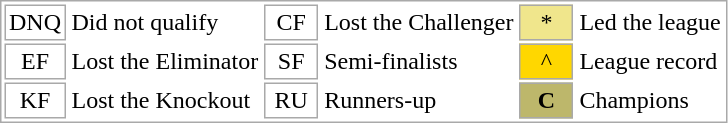<table cellpadding=2 style="border:1px solid DarkGray; font-size:100%">
<tr>
<td style="border:1px solid DarkGray; width: 30px" align=center>DNQ</td>
<td>Did not qualify</td>
<td style="border:1px solid DarkGray; width: 30px" align=center>CF</td>
<td>Lost the Challenger</td>
<td bgcolor="Khaki" style="border:1px solid DarkGray; width: 30px" align=center>*</td>
<td>Led the league</td>
</tr>
<tr>
<td style="border:1px solid DarkGray; width: 30px" align=center>EF</td>
<td>Lost the Eliminator</td>
<td style="border:1px solid DarkGray; width: 30px" align=center>SF</td>
<td>Semi-finalists</td>
<td bgcolor="Gold" style="border:1px solid DarkGray; width: 30px" align="center">^</td>
<td>League record</td>
</tr>
<tr>
<td style="border:1px solid DarkGray; width: 30px" align=center>KF</td>
<td>Lost the Knockout</td>
<td style="border:1px solid DarkGray; width: 30px" align=center>RU</td>
<td>Runners-up</td>
<td bgcolor="DarkKhaki" style="border:1px solid DarkGray; width: 30px" align=center><strong>C</strong></td>
<td>Champions</td>
</tr>
</table>
